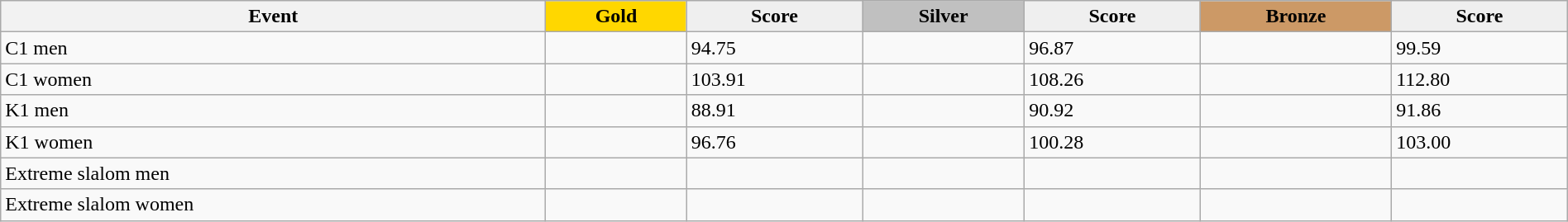<table class="wikitable" width=100%>
<tr>
<th>Event</th>
<td align=center bgcolor="gold"><strong>Gold</strong></td>
<td align=center bgcolor="EFEFEF"><strong>Score</strong></td>
<td align=center bgcolor="silver"><strong>Silver</strong></td>
<td align=center bgcolor="EFEFEF"><strong>Score</strong></td>
<td align=center bgcolor="CC9966"><strong>Bronze</strong></td>
<td align=center bgcolor="EFEFEF"><strong>Score</strong></td>
</tr>
<tr>
<td>C1 men</td>
<td></td>
<td>94.75</td>
<td></td>
<td>96.87</td>
<td></td>
<td>99.59</td>
</tr>
<tr>
<td>C1 women</td>
<td></td>
<td>103.91</td>
<td></td>
<td>108.26</td>
<td></td>
<td>112.80</td>
</tr>
<tr>
<td>K1 men</td>
<td></td>
<td>88.91</td>
<td></td>
<td>90.92</td>
<td></td>
<td>91.86</td>
</tr>
<tr>
<td>K1 women</td>
<td></td>
<td>96.76</td>
<td></td>
<td>100.28</td>
<td></td>
<td>103.00</td>
</tr>
<tr>
<td>Extreme slalom men</td>
<td></td>
<td></td>
<td></td>
<td></td>
<td></td>
<td></td>
</tr>
<tr>
<td>Extreme slalom women</td>
<td></td>
<td></td>
<td></td>
<td></td>
<td></td>
<td></td>
</tr>
</table>
